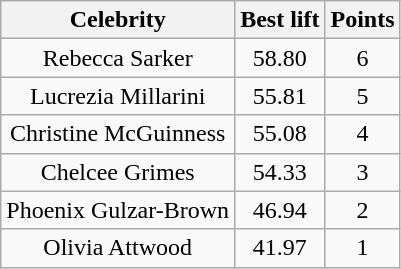<table class="wikitable plainrowheaders" style="text-align:center;">
<tr>
<th>Celebrity</th>
<th>Best lift</th>
<th>Points</th>
</tr>
<tr>
<td>Rebecca Sarker</td>
<td>58.80</td>
<td>6</td>
</tr>
<tr>
<td>Lucrezia Millarini</td>
<td>55.81</td>
<td>5</td>
</tr>
<tr>
<td>Christine McGuinness</td>
<td>55.08</td>
<td>4</td>
</tr>
<tr>
<td>Chelcee Grimes</td>
<td>54.33</td>
<td>3</td>
</tr>
<tr>
<td>Phoenix Gulzar-Brown</td>
<td>46.94</td>
<td>2</td>
</tr>
<tr>
<td>Olivia Attwood</td>
<td>41.97</td>
<td>1</td>
</tr>
</table>
